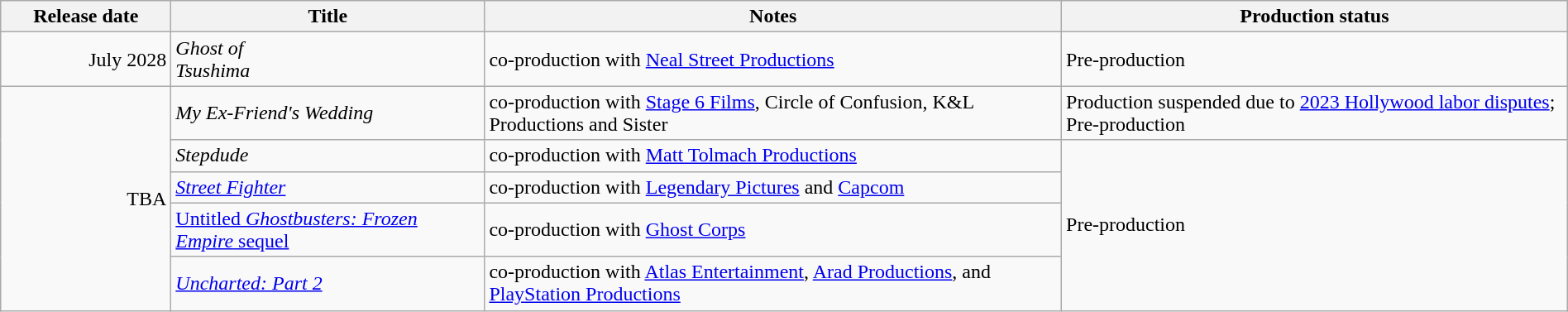<table class="wikitable sortable" style="width:100%;">
<tr>
<th scope="col" style="width:130px;">Release date</th>
<th>Title</th>
<th>Notes</th>
<th>Production status</th>
</tr>
<tr>
<td style="text-align:right;">July 2028</td>
<td><em>Ghost of</em><br><em>Tsushima</em></td>
<td>co-production with <a href='#'>Neal Street Productions</a></td>
<td>Pre-production</td>
</tr>
<tr>
<td rowspan="5" style="text-align:right;">TBA</td>
<td><em>My Ex-Friend's Wedding</em></td>
<td>co-production with <a href='#'>Stage 6 Films</a>, Circle of Confusion, K&L Productions and Sister</td>
<td>Production suspended due to <a href='#'>2023 Hollywood labor disputes</a>; Pre-production</td>
</tr>
<tr>
<td><em>Stepdude</em></td>
<td>co-production with <a href='#'>Matt Tolmach Productions</a></td>
<td rowspan="4">Pre-production</td>
</tr>
<tr>
<td><em><a href='#'>Street Fighter</a></em></td>
<td>co-production with <a href='#'>Legendary Pictures</a> and <a href='#'>Capcom</a></td>
</tr>
<tr>
<td><a href='#'>Untitled <em>Ghostbusters: Frozen Empire</em> sequel</a></td>
<td>co-production with <a href='#'>Ghost Corps</a></td>
</tr>
<tr>
<td><em><a href='#'>Uncharted: Part 2</a></em></td>
<td>co-production with <a href='#'>Atlas Entertainment</a>, <a href='#'>Arad Productions</a>, and <a href='#'>PlayStation Productions</a></td>
</tr>
</table>
